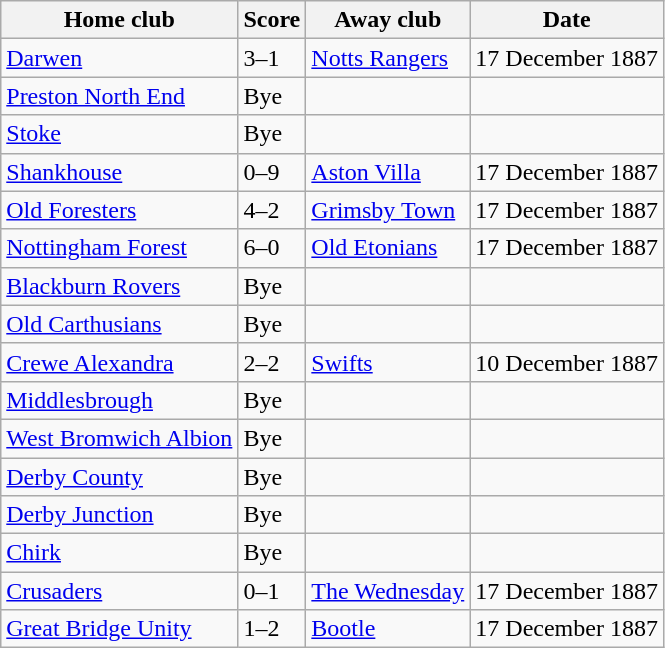<table class="wikitable">
<tr>
<th>Home club</th>
<th>Score</th>
<th>Away club</th>
<th>Date</th>
</tr>
<tr>
<td><a href='#'>Darwen</a></td>
<td>3–1</td>
<td><a href='#'>Notts Rangers</a></td>
<td>17 December 1887</td>
</tr>
<tr>
<td><a href='#'>Preston North End</a></td>
<td>Bye</td>
<td></td>
<td></td>
</tr>
<tr>
<td><a href='#'>Stoke</a></td>
<td>Bye</td>
<td></td>
<td></td>
</tr>
<tr>
<td><a href='#'>Shankhouse</a></td>
<td>0–9</td>
<td><a href='#'>Aston Villa</a></td>
<td>17 December 1887</td>
</tr>
<tr>
<td><a href='#'>Old Foresters</a></td>
<td>4–2</td>
<td><a href='#'>Grimsby Town</a></td>
<td>17 December 1887</td>
</tr>
<tr>
<td><a href='#'>Nottingham Forest</a></td>
<td>6–0</td>
<td><a href='#'>Old Etonians</a></td>
<td>17 December 1887</td>
</tr>
<tr>
<td><a href='#'>Blackburn Rovers</a></td>
<td>Bye</td>
<td></td>
<td></td>
</tr>
<tr>
<td><a href='#'>Old Carthusians</a></td>
<td>Bye</td>
<td></td>
<td></td>
</tr>
<tr>
<td><a href='#'>Crewe Alexandra</a></td>
<td>2–2</td>
<td><a href='#'>Swifts</a></td>
<td>10 December 1887</td>
</tr>
<tr>
<td><a href='#'>Middlesbrough</a></td>
<td>Bye</td>
<td></td>
<td></td>
</tr>
<tr>
<td><a href='#'>West Bromwich Albion</a></td>
<td>Bye</td>
<td></td>
<td></td>
</tr>
<tr>
<td><a href='#'>Derby County</a></td>
<td>Bye</td>
<td></td>
<td></td>
</tr>
<tr>
<td><a href='#'>Derby Junction</a></td>
<td>Bye</td>
<td></td>
<td></td>
</tr>
<tr>
<td><a href='#'>Chirk</a> </td>
<td>Bye</td>
<td></td>
<td></td>
</tr>
<tr>
<td><a href='#'>Crusaders</a></td>
<td>0–1</td>
<td><a href='#'>The Wednesday</a></td>
<td>17 December 1887</td>
</tr>
<tr>
<td><a href='#'>Great Bridge Unity</a></td>
<td>1–2</td>
<td><a href='#'>Bootle</a></td>
<td>17 December 1887</td>
</tr>
</table>
